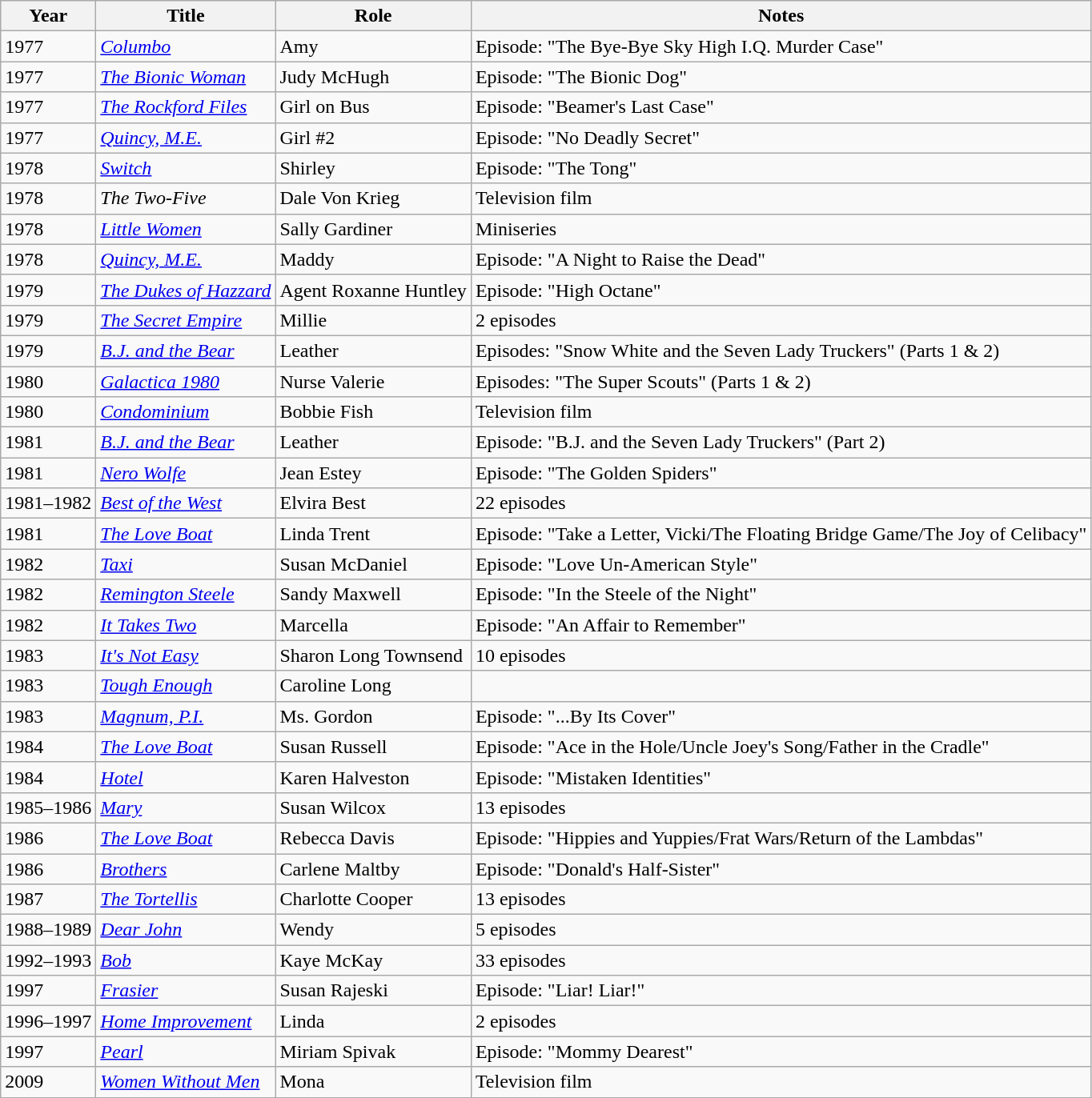<table class="wikitable sortable">
<tr>
<th>Year</th>
<th>Title</th>
<th>Role</th>
<th class=unsortable>Notes</th>
</tr>
<tr>
<td>1977</td>
<td><em><a href='#'>Columbo</a></em></td>
<td>Amy</td>
<td>Episode: "The Bye-Bye Sky High I.Q. Murder Case"</td>
</tr>
<tr>
<td>1977</td>
<td><em><a href='#'>The Bionic Woman</a></em></td>
<td>Judy McHugh</td>
<td>Episode: "The Bionic Dog"</td>
</tr>
<tr>
<td>1977</td>
<td><em><a href='#'>The Rockford Files</a></em></td>
<td>Girl on Bus</td>
<td>Episode: "Beamer's Last Case"</td>
</tr>
<tr>
<td>1977</td>
<td><em><a href='#'>Quincy, M.E.</a></em></td>
<td>Girl #2</td>
<td>Episode: "No Deadly Secret"</td>
</tr>
<tr>
<td>1978</td>
<td><em><a href='#'>Switch</a></em></td>
<td>Shirley</td>
<td>Episode: "The Tong"</td>
</tr>
<tr>
<td>1978</td>
<td><em>The Two-Five</em></td>
<td>Dale Von Krieg</td>
<td>Television film</td>
</tr>
<tr>
<td>1978</td>
<td><em><a href='#'>Little Women</a></em></td>
<td>Sally Gardiner</td>
<td>Miniseries</td>
</tr>
<tr>
<td>1978</td>
<td><em><a href='#'>Quincy, M.E.</a></em></td>
<td>Maddy</td>
<td>Episode: "A Night to Raise the Dead"</td>
</tr>
<tr>
<td>1979</td>
<td><em><a href='#'>The Dukes of Hazzard</a></em></td>
<td>Agent Roxanne Huntley</td>
<td>Episode: "High Octane"</td>
</tr>
<tr>
<td>1979</td>
<td><em><a href='#'>The Secret Empire</a></em></td>
<td>Millie</td>
<td>2 episodes</td>
</tr>
<tr>
<td>1979</td>
<td><em><a href='#'>B.J. and the Bear</a></em></td>
<td>Leather</td>
<td>Episodes: "Snow White and the Seven Lady Truckers" (Parts 1 & 2)</td>
</tr>
<tr>
<td>1980</td>
<td><em><a href='#'>Galactica 1980</a></em></td>
<td>Nurse Valerie</td>
<td>Episodes: "The Super Scouts" (Parts 1 & 2)</td>
</tr>
<tr>
<td>1980</td>
<td><em><a href='#'>Condominium</a></em></td>
<td>Bobbie Fish</td>
<td>Television film</td>
</tr>
<tr>
<td>1981</td>
<td><em><a href='#'>B.J. and the Bear</a></em></td>
<td>Leather</td>
<td>Episode: "B.J. and the Seven Lady Truckers" (Part 2)</td>
</tr>
<tr>
<td>1981</td>
<td><em><a href='#'>Nero Wolfe</a></em></td>
<td>Jean Estey</td>
<td>Episode: "The Golden Spiders"</td>
</tr>
<tr>
<td>1981–1982</td>
<td><em><a href='#'>Best of the West</a></em></td>
<td>Elvira Best</td>
<td>22 episodes</td>
</tr>
<tr>
<td>1981</td>
<td><em><a href='#'>The Love Boat</a></em></td>
<td>Linda Trent</td>
<td>Episode: "Take a Letter, Vicki/The Floating Bridge Game/The Joy of Celibacy"</td>
</tr>
<tr>
<td>1982</td>
<td><em><a href='#'>Taxi</a></em></td>
<td>Susan McDaniel</td>
<td>Episode: "Love Un-American Style"</td>
</tr>
<tr>
<td>1982</td>
<td><em><a href='#'>Remington Steele</a></em></td>
<td>Sandy Maxwell</td>
<td>Episode: "In the Steele of the Night"</td>
</tr>
<tr>
<td>1982</td>
<td><em><a href='#'>It Takes Two</a></em></td>
<td>Marcella</td>
<td>Episode: "An Affair to Remember"</td>
</tr>
<tr>
<td>1983</td>
<td><em><a href='#'>It's Not Easy</a></em></td>
<td>Sharon Long Townsend</td>
<td>10 episodes</td>
</tr>
<tr>
<td>1983</td>
<td><em><a href='#'>Tough Enough</a></em></td>
<td>Caroline Long</td>
<td></td>
</tr>
<tr>
<td>1983</td>
<td><em><a href='#'>Magnum, P.I.</a></em></td>
<td>Ms. Gordon</td>
<td>Episode: "...By Its Cover"</td>
</tr>
<tr>
<td>1984</td>
<td><em><a href='#'>The Love Boat</a></em></td>
<td>Susan Russell</td>
<td>Episode: "Ace in the Hole/Uncle Joey's Song/Father in the Cradle"</td>
</tr>
<tr>
<td>1984</td>
<td><em><a href='#'>Hotel</a></em></td>
<td>Karen Halveston</td>
<td>Episode: "Mistaken Identities"</td>
</tr>
<tr>
<td>1985–1986</td>
<td><em><a href='#'>Mary</a></em></td>
<td>Susan Wilcox</td>
<td>13 episodes</td>
</tr>
<tr>
<td>1986</td>
<td><em><a href='#'>The Love Boat</a></em></td>
<td>Rebecca Davis</td>
<td>Episode: "Hippies and Yuppies/Frat Wars/Return of the Lambdas"</td>
</tr>
<tr>
<td>1986</td>
<td><em><a href='#'>Brothers</a></em></td>
<td>Carlene Maltby</td>
<td>Episode: "Donald's Half-Sister"</td>
</tr>
<tr>
<td>1987</td>
<td><em><a href='#'>The Tortellis</a></em></td>
<td>Charlotte Cooper</td>
<td>13 episodes</td>
</tr>
<tr>
<td>1988–1989</td>
<td><em><a href='#'>Dear John</a></em></td>
<td>Wendy</td>
<td>5 episodes</td>
</tr>
<tr>
<td>1992–1993</td>
<td><em><a href='#'>Bob</a></em></td>
<td>Kaye McKay</td>
<td>33 episodes</td>
</tr>
<tr>
<td>1997</td>
<td><em><a href='#'>Frasier</a></em></td>
<td>Susan Rajeski</td>
<td>Episode: "Liar! Liar!"</td>
</tr>
<tr>
<td>1996–1997</td>
<td><em><a href='#'>Home Improvement</a></em></td>
<td>Linda</td>
<td>2 episodes</td>
</tr>
<tr>
<td>1997</td>
<td><em><a href='#'>Pearl</a></em></td>
<td>Miriam Spivak</td>
<td>Episode: "Mommy Dearest"</td>
</tr>
<tr>
<td>2009</td>
<td><em><a href='#'>Women Without Men</a></em></td>
<td>Mona</td>
<td>Television film</td>
</tr>
</table>
